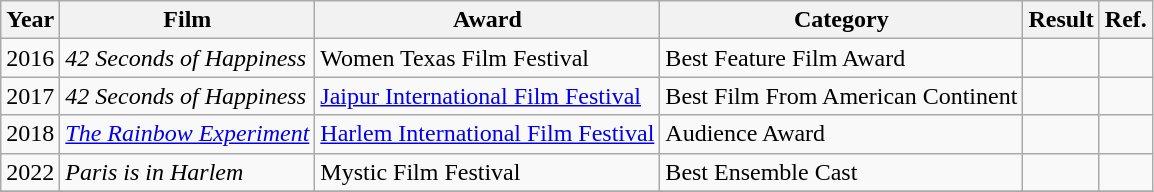<table class="wikitable">
<tr>
<th>Year</th>
<th>Film</th>
<th>Award</th>
<th>Category</th>
<th>Result</th>
<th>Ref.</th>
</tr>
<tr>
<td>2016</td>
<td><em>42 Seconds of Happiness</em></td>
<td>Women Texas Film Festival</td>
<td>Best Feature Film Award</td>
<td></td>
<td></td>
</tr>
<tr>
<td>2017</td>
<td><em>42 Seconds of Happiness</em></td>
<td><a href='#'>Jaipur International Film Festival</a></td>
<td>Best Film From American Continent</td>
<td></td>
<td></td>
</tr>
<tr>
<td>2018</td>
<td><em><a href='#'>The Rainbow Experiment</a></em></td>
<td><a href='#'>Harlem International Film Festival</a></td>
<td>Audience Award</td>
<td></td>
<td></td>
</tr>
<tr>
<td>2022</td>
<td><em>Paris is in Harlem</em></td>
<td>Mystic Film Festival</td>
<td>Best Ensemble Cast</td>
<td></td>
<td></td>
</tr>
<tr>
</tr>
</table>
